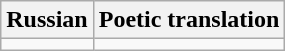<table class="wikitable">
<tr>
<th>Russian</th>
<th>Poetic translation</th>
</tr>
<tr>
<td></td>
<td></td>
</tr>
</table>
